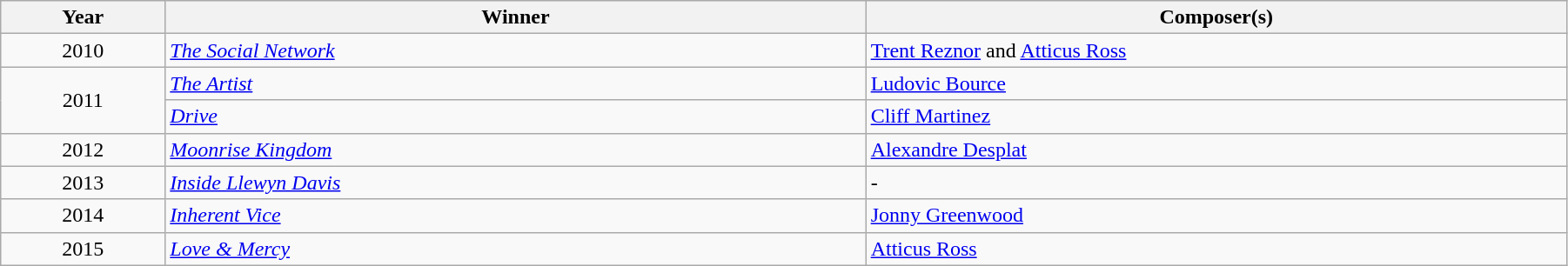<table class="wikitable" width="95%" cellpadding="5">
<tr>
<th width="100"><strong>Year</strong></th>
<th width="450"><strong>Winner</strong></th>
<th width="450"><strong>Composer(s)</strong></th>
</tr>
<tr>
<td style="text-align:center;">2010</td>
<td><em><a href='#'>The Social Network</a></em></td>
<td><a href='#'>Trent Reznor</a> and <a href='#'>Atticus Ross</a></td>
</tr>
<tr>
<td rowspan="2" style="text-align:center;">2011</td>
<td><em><a href='#'>The Artist</a></em></td>
<td><a href='#'>Ludovic Bource</a></td>
</tr>
<tr>
<td><em><a href='#'>Drive</a></em></td>
<td><a href='#'>Cliff Martinez</a></td>
</tr>
<tr>
<td style="text-align:center;">2012</td>
<td><em><a href='#'>Moonrise Kingdom</a></em></td>
<td><a href='#'>Alexandre Desplat</a></td>
</tr>
<tr>
<td style="text-align:center;">2013</td>
<td><em><a href='#'>Inside Llewyn Davis</a></em></td>
<td>-</td>
</tr>
<tr>
<td style="text-align:center;">2014</td>
<td><em><a href='#'>Inherent Vice</a></em></td>
<td><a href='#'>Jonny Greenwood</a></td>
</tr>
<tr>
<td style="text-align:center;">2015</td>
<td><em><a href='#'>Love & Mercy</a></em></td>
<td><a href='#'>Atticus Ross</a></td>
</tr>
</table>
